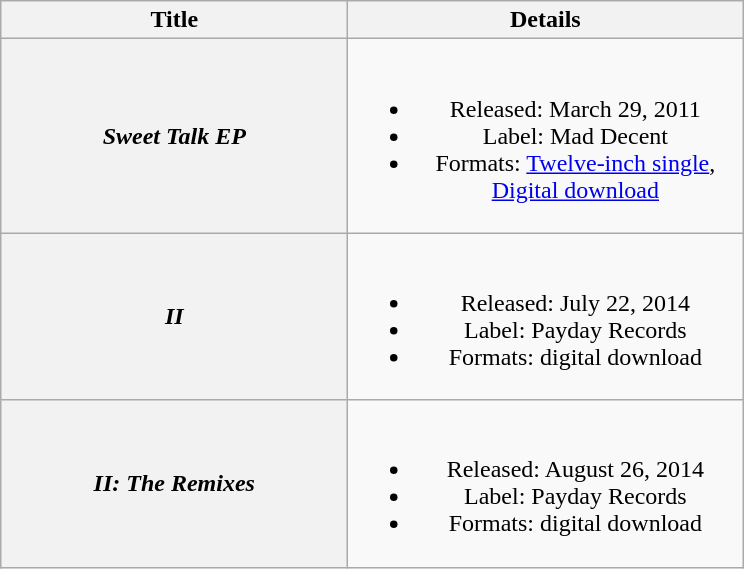<table class="wikitable plainrowheaders" style="text-align:center;">
<tr>
<th scope="col" style="width:14em;">Title</th>
<th scope="col" style="width:16em;">Details</th>
</tr>
<tr>
<th scope="row"><em>Sweet Talk EP</em></th>
<td><br><ul><li>Released: March 29, 2011</li><li>Label: Mad Decent</li><li>Formats: <a href='#'>Twelve-inch single</a>, <a href='#'>Digital download</a></li></ul></td>
</tr>
<tr>
<th scope="row"><em>II</em></th>
<td><br><ul><li>Released: July 22, 2014</li><li>Label: Payday Records</li><li>Formats: digital download</li></ul></td>
</tr>
<tr>
<th scope="row"><em>II: The Remixes</em></th>
<td><br><ul><li>Released: August 26, 2014</li><li>Label: Payday Records</li><li>Formats: digital download</li></ul></td>
</tr>
</table>
